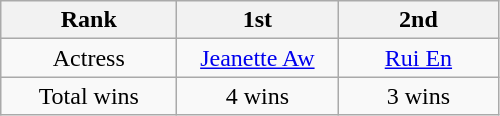<table class="wikitable" border="1">
<tr>
<th width="110">Rank</th>
<th width="100">1st</th>
<th width="100">2nd</th>
</tr>
<tr align=center>
<td>Actress</td>
<td><a href='#'>Jeanette Aw</a></td>
<td><a href='#'>Rui En</a></td>
</tr>
<tr align=center>
<td>Total wins</td>
<td>4 wins</td>
<td>3 wins</td>
</tr>
</table>
